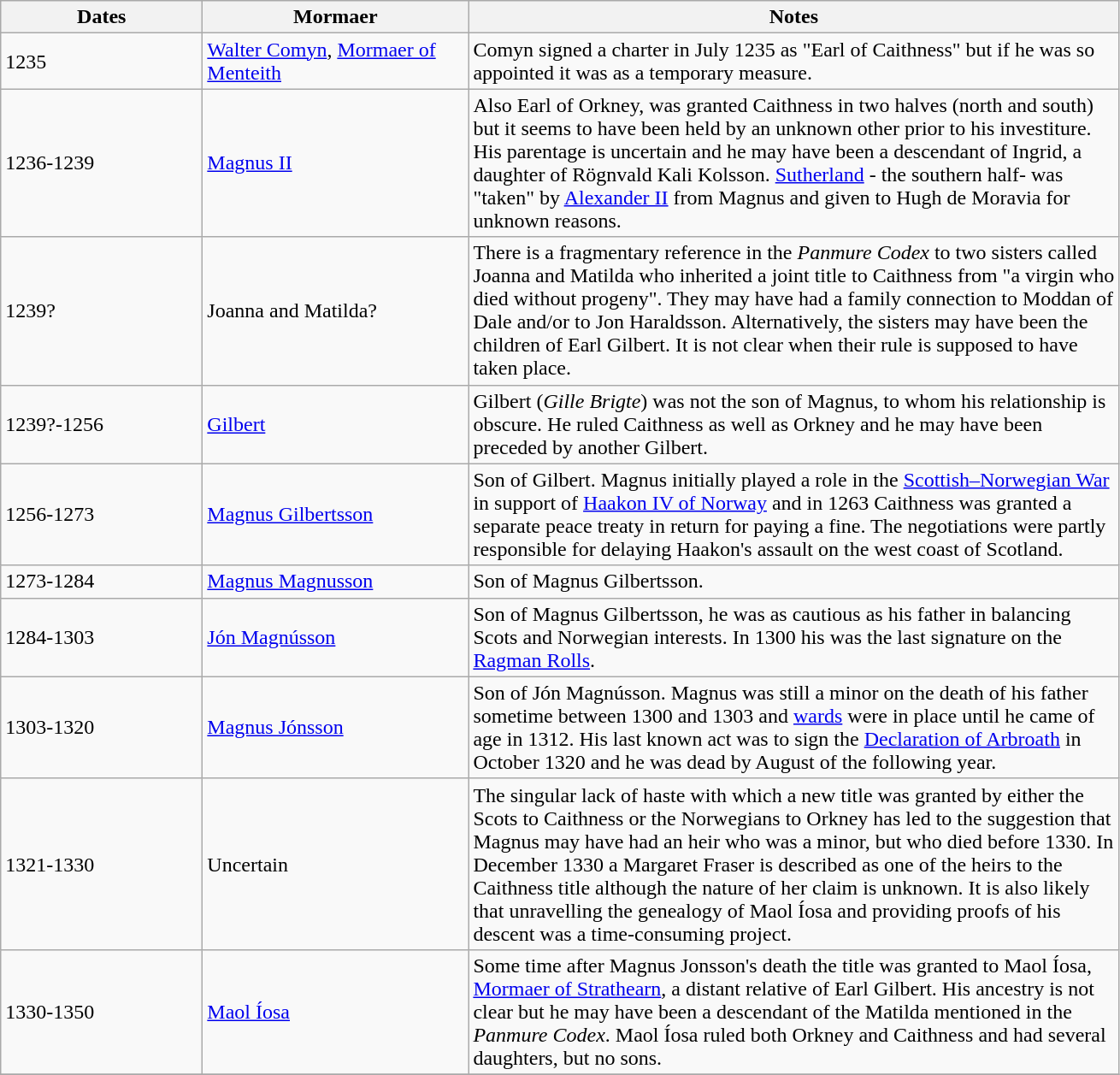<table class="wikitable">
<tr>
<th scope="col" width="150">Dates</th>
<th scope="col" width="200">Mormaer</th>
<th scope="col" width="500">Notes</th>
</tr>
<tr>
<td>1235</td>
<td><a href='#'>Walter Comyn</a>, <a href='#'>Mormaer of Menteith</a></td>
<td>Comyn signed a charter in July 1235 as "Earl of Caithness" but if he was so appointed it was as a temporary measure.</td>
</tr>
<tr>
<td>1236-1239</td>
<td><a href='#'>Magnus II</a></td>
<td>Also Earl of Orkney, was granted Caithness in two halves (north and south) but it seems to have been held by an unknown other prior to his investiture. His parentage is uncertain and he may have been a descendant of Ingrid, a daughter of Rögnvald Kali Kolsson. <a href='#'>Sutherland</a> - the southern half- was "taken" by <a href='#'>Alexander II</a> from Magnus and given to Hugh de Moravia for unknown reasons.</td>
</tr>
<tr>
<td>1239?</td>
<td>Joanna and Matilda?</td>
<td>There is a fragmentary reference in the <em>Panmure Codex</em> to two sisters called Joanna and Matilda who inherited a joint title to Caithness from "a virgin who died without progeny". They may have had a family connection to Moddan of Dale and/or to Jon Haraldsson. Alternatively, the sisters may have been the children of Earl Gilbert. It is not clear when their rule is supposed to have taken place.</td>
</tr>
<tr>
<td>1239?-1256</td>
<td><a href='#'>Gilbert</a></td>
<td>Gilbert (<em>Gille Brigte</em>) was not the son of Magnus, to whom his relationship is obscure. He ruled Caithness as well as Orkney and he may have been preceded by another Gilbert.</td>
</tr>
<tr>
<td>1256-1273</td>
<td><a href='#'>Magnus Gilbertsson</a></td>
<td>Son of Gilbert. Magnus initially played a role in the <a href='#'>Scottish–Norwegian War</a> in support of <a href='#'>Haakon IV of Norway</a> and in 1263 Caithness was granted a separate peace treaty in return for paying a fine. The negotiations were partly responsible for delaying Haakon's assault on the west coast of Scotland.</td>
</tr>
<tr>
<td>1273-1284</td>
<td><a href='#'>Magnus Magnusson</a></td>
<td>Son of Magnus Gilbertsson.</td>
</tr>
<tr>
<td>1284-1303</td>
<td><a href='#'>Jón Magnússon</a></td>
<td>Son of Magnus Gilbertsson, he was as cautious as his father in balancing Scots and Norwegian interests. In 1300 his was the last signature on the <a href='#'>Ragman Rolls</a>.</td>
</tr>
<tr>
<td>1303-1320</td>
<td><a href='#'>Magnus Jónsson</a></td>
<td>Son of Jón Magnússon. Magnus was still a minor on the death of his father sometime between 1300 and 1303 and <a href='#'>wards</a> were in place until he came of age in 1312. His last known act was to sign the <a href='#'>Declaration of Arbroath</a> in October 1320 and he was dead by August of the following year.</td>
</tr>
<tr>
<td>1321-1330</td>
<td>Uncertain</td>
<td>The singular lack of haste with which a new title was granted by either the Scots to Caithness or the Norwegians to Orkney has led to the suggestion that Magnus may have had an heir who was a minor, but who died before 1330. In December 1330 a Margaret Fraser is described as one of the heirs to the Caithness title although the nature of her claim is unknown. It is also likely that unravelling the genealogy of Maol Íosa and providing proofs of his descent was a time-consuming project.</td>
</tr>
<tr>
<td>1330-1350</td>
<td><a href='#'>Maol Íosa</a></td>
<td>Some time after Magnus Jonsson's death the title was granted to Maol Íosa, <a href='#'>Mormaer of Strathearn</a>, a distant relative of Earl Gilbert. His ancestry is not clear but he may have been a descendant of the Matilda mentioned in the <em>Panmure Codex</em>. Maol Íosa ruled both Orkney and Caithness and had several daughters, but no sons.</td>
</tr>
<tr>
</tr>
</table>
